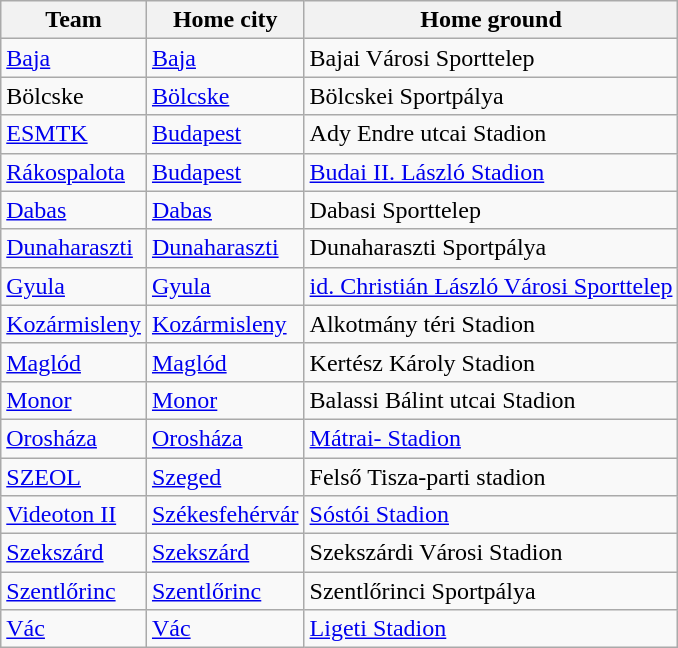<table class="wikitable sortable">
<tr>
<th>Team</th>
<th>Home city</th>
<th>Home ground</th>
</tr>
<tr>
<td><a href='#'>Baja</a></td>
<td><a href='#'>Baja</a></td>
<td>Bajai Városi Sporttelep</td>
</tr>
<tr>
<td>Bölcske</td>
<td><a href='#'>Bölcske</a></td>
<td>Bölcskei Sportpálya</td>
</tr>
<tr>
<td><a href='#'>ESMTK</a></td>
<td><a href='#'>Budapest</a></td>
<td>Ady Endre utcai Stadion</td>
</tr>
<tr>
<td><a href='#'>Rákospalota</a></td>
<td><a href='#'>Budapest</a></td>
<td><a href='#'>Budai II. László Stadion</a></td>
</tr>
<tr>
<td><a href='#'>Dabas</a></td>
<td><a href='#'>Dabas</a></td>
<td>Dabasi Sporttelep</td>
</tr>
<tr>
<td><a href='#'>Dunaharaszti</a></td>
<td><a href='#'>Dunaharaszti</a></td>
<td>Dunaharaszti Sportpálya</td>
</tr>
<tr>
<td><a href='#'>Gyula</a></td>
<td><a href='#'>Gyula</a></td>
<td><a href='#'>id. Christián László Városi Sporttelep</a></td>
</tr>
<tr>
<td><a href='#'>Kozármisleny</a></td>
<td><a href='#'>Kozármisleny</a></td>
<td>Alkotmány téri Stadion</td>
</tr>
<tr>
<td><a href='#'>Maglód</a></td>
<td><a href='#'>Maglód</a></td>
<td>Kertész Károly Stadion</td>
</tr>
<tr>
<td><a href='#'>Monor</a></td>
<td><a href='#'>Monor</a></td>
<td>Balassi Bálint utcai Stadion</td>
</tr>
<tr>
<td><a href='#'>Orosháza</a></td>
<td><a href='#'>Orosháza</a></td>
<td><a href='#'>Mátrai- Stadion</a></td>
</tr>
<tr>
<td><a href='#'>SZEOL</a></td>
<td><a href='#'>Szeged</a></td>
<td>Felső Tisza-parti stadion</td>
</tr>
<tr>
<td><a href='#'>Videoton II</a></td>
<td><a href='#'>Székesfehérvár</a></td>
<td><a href='#'>Sóstói Stadion</a></td>
</tr>
<tr>
<td><a href='#'>Szekszárd</a></td>
<td><a href='#'>Szekszárd</a></td>
<td>Szekszárdi Városi Stadion</td>
</tr>
<tr>
<td><a href='#'>Szentlőrinc</a></td>
<td><a href='#'>Szentlőrinc</a></td>
<td>Szentlőrinci Sportpálya</td>
</tr>
<tr>
<td><a href='#'>Vác</a></td>
<td><a href='#'>Vác</a></td>
<td><a href='#'>Ligeti Stadion</a></td>
</tr>
</table>
